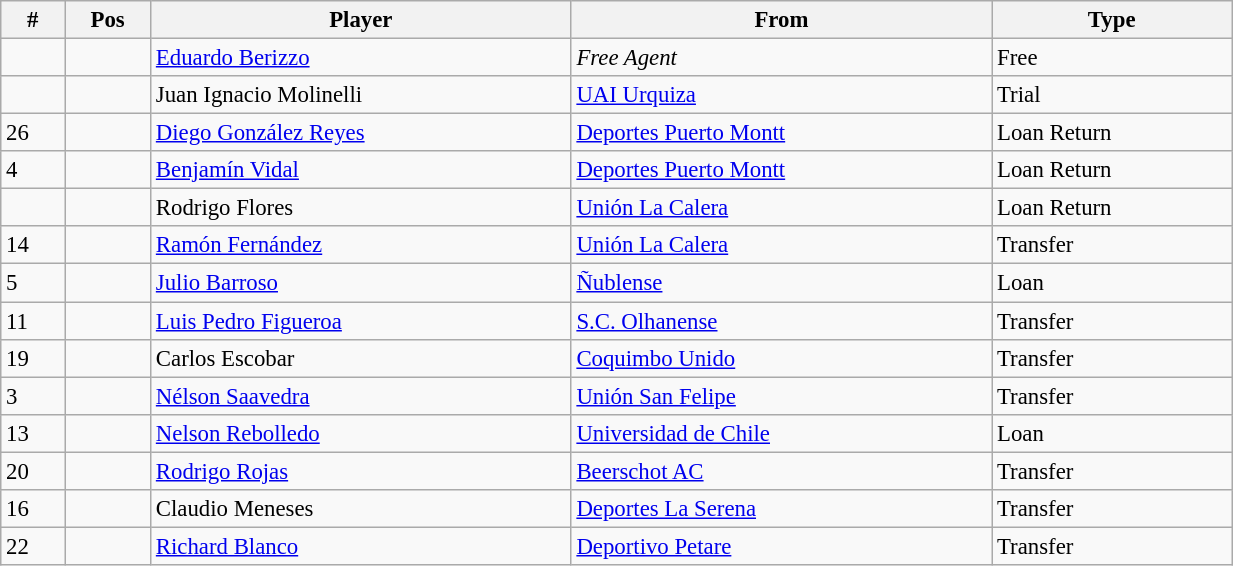<table class="wikitable" style="width:65%; text-align:center; font-size:95%; text-align:left;">
<tr>
<th><strong>#</strong></th>
<th><strong>Pos</strong></th>
<th><strong>Player</strong></th>
<th><strong>From</strong></th>
<th><strong>Type</strong></th>
</tr>
<tr>
<td></td>
<td></td>
<td> <a href='#'>Eduardo Berizzo</a></td>
<td><em>Free Agent</em></td>
<td>Free</td>
</tr>
<tr>
<td></td>
<td></td>
<td> Juan Ignacio Molinelli</td>
<td> <a href='#'>UAI Urquiza</a></td>
<td>Trial</td>
</tr>
<tr>
<td>26</td>
<td></td>
<td> <a href='#'>Diego González Reyes</a></td>
<td> <a href='#'>Deportes Puerto Montt</a></td>
<td>Loan Return</td>
</tr>
<tr>
<td>4</td>
<td></td>
<td> <a href='#'>Benjamín Vidal</a></td>
<td> <a href='#'>Deportes Puerto Montt</a></td>
<td>Loan Return</td>
</tr>
<tr>
<td></td>
<td></td>
<td> Rodrigo Flores</td>
<td> <a href='#'>Unión La Calera</a></td>
<td>Loan Return</td>
</tr>
<tr>
<td>14</td>
<td></td>
<td> <a href='#'>Ramón Fernández</a></td>
<td> <a href='#'>Unión La Calera</a></td>
<td>Transfer</td>
</tr>
<tr>
<td>5</td>
<td></td>
<td> <a href='#'>Julio Barroso</a></td>
<td> <a href='#'>Ñublense</a></td>
<td>Loan</td>
</tr>
<tr>
<td>11</td>
<td></td>
<td> <a href='#'>Luis Pedro Figueroa</a></td>
<td> <a href='#'>S.C. Olhanense</a></td>
<td>Transfer</td>
</tr>
<tr>
<td>19</td>
<td></td>
<td> Carlos Escobar</td>
<td> <a href='#'>Coquimbo Unido</a></td>
<td>Transfer</td>
</tr>
<tr>
<td>3</td>
<td></td>
<td> <a href='#'>Nélson Saavedra</a></td>
<td> <a href='#'>Unión San Felipe</a></td>
<td>Transfer</td>
</tr>
<tr>
<td>13</td>
<td></td>
<td> <a href='#'>Nelson Rebolledo</a></td>
<td> <a href='#'>Universidad de Chile</a></td>
<td>Loan</td>
</tr>
<tr>
<td>20</td>
<td></td>
<td> <a href='#'>Rodrigo Rojas</a></td>
<td> <a href='#'>Beerschot AC</a></td>
<td>Transfer</td>
</tr>
<tr>
<td>16</td>
<td></td>
<td> Claudio Meneses</td>
<td> <a href='#'>Deportes La Serena</a></td>
<td>Transfer</td>
</tr>
<tr>
<td>22</td>
<td></td>
<td> <a href='#'>Richard Blanco</a></td>
<td> <a href='#'>Deportivo Petare</a></td>
<td>Transfer</td>
</tr>
</table>
